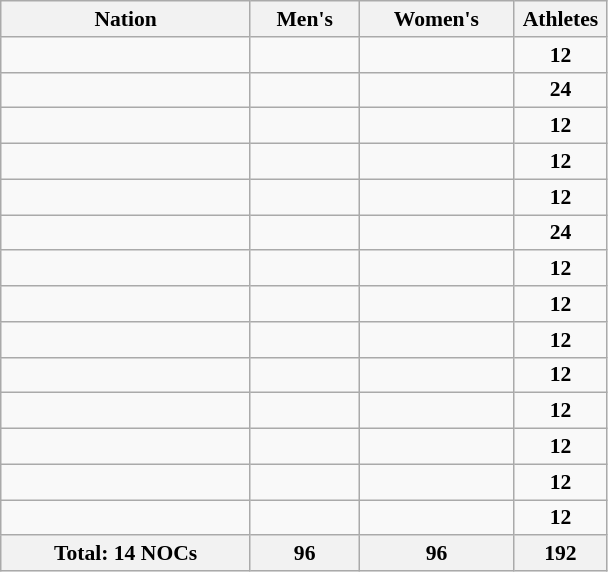<table class="wikitable sortable" width=405 style="text-align:center; font-size:90%">
<tr>
<th>Nation</th>
<th>Men's</th>
<th>Women's</th>
<th width=55>Athletes</th>
</tr>
<tr>
<td style="text-align:left;"></td>
<td></td>
<td></td>
<td><strong>12</strong></td>
</tr>
<tr>
<td style="text-align:left;"></td>
<td></td>
<td></td>
<td><strong>24</strong></td>
</tr>
<tr>
<td style="text-align:left;"></td>
<td></td>
<td></td>
<td><strong>12</strong></td>
</tr>
<tr>
<td style="text-align:left;"></td>
<td></td>
<td></td>
<td><strong>12</strong></td>
</tr>
<tr>
<td style="text-align:left;"></td>
<td></td>
<td></td>
<td><strong>12</strong></td>
</tr>
<tr>
<td style="text-align:left;"></td>
<td></td>
<td></td>
<td><strong>24</strong></td>
</tr>
<tr>
<td style="text-align:left;"></td>
<td></td>
<td></td>
<td><strong>12</strong></td>
</tr>
<tr>
<td style="text-align:left;"></td>
<td></td>
<td></td>
<td><strong>12</strong></td>
</tr>
<tr>
<td style="text-align:left;"></td>
<td></td>
<td></td>
<td><strong>12</strong></td>
</tr>
<tr>
<td style="text-align:left;"></td>
<td></td>
<td></td>
<td><strong>12</strong></td>
</tr>
<tr>
<td style="text-align:left;"></td>
<td></td>
<td></td>
<td><strong>12</strong></td>
</tr>
<tr>
<td style="text-align:left;"></td>
<td></td>
<td></td>
<td><strong>12</strong></td>
</tr>
<tr>
<td style="text-align:left;"></td>
<td></td>
<td></td>
<td><strong>12</strong></td>
</tr>
<tr>
<td style="text-align:left;"></td>
<td></td>
<td></td>
<td><strong>12</strong></td>
</tr>
<tr>
<th>Total: 14 NOCs</th>
<th>96</th>
<th>96</th>
<th>192</th>
</tr>
</table>
